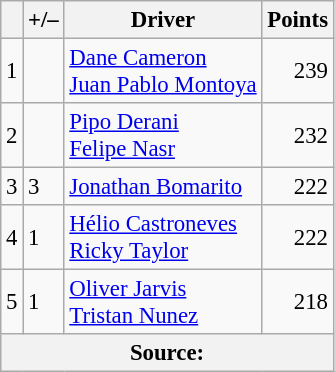<table class="wikitable" style="font-size: 95%;">
<tr>
<th scope="col"></th>
<th scope="col">+/–</th>
<th scope="col">Driver</th>
<th scope="col">Points</th>
</tr>
<tr>
<td align=center>1</td>
<td align="left"></td>
<td> <a href='#'>Dane Cameron</a><br> <a href='#'>Juan Pablo Montoya</a></td>
<td align=right>239</td>
</tr>
<tr>
<td align=center>2</td>
<td align="left"></td>
<td> <a href='#'>Pipo Derani</a><br> <a href='#'>Felipe Nasr</a></td>
<td align=right>232</td>
</tr>
<tr>
<td align=center>3</td>
<td align="left"> 3</td>
<td> <a href='#'>Jonathan Bomarito</a></td>
<td align=right>222</td>
</tr>
<tr>
<td align=center>4</td>
<td align="left"> 1</td>
<td> <a href='#'>Hélio Castroneves</a><br> <a href='#'>Ricky Taylor</a></td>
<td align=right>222</td>
</tr>
<tr>
<td align=center>5</td>
<td align="left"> 1</td>
<td> <a href='#'>Oliver Jarvis</a><br> <a href='#'>Tristan Nunez</a></td>
<td align=right>218</td>
</tr>
<tr>
<th colspan=5>Source:</th>
</tr>
</table>
